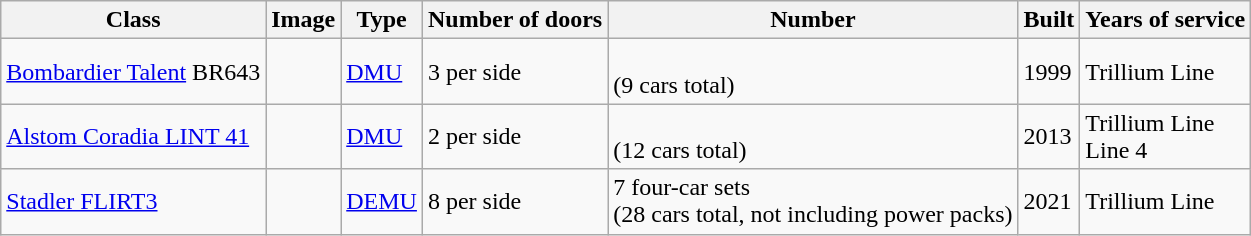<table class="wikitable">
<tr>
<th>Class</th>
<th>Image</th>
<th>Type</th>
<th>Number of doors</th>
<th>Number</th>
<th>Built</th>
<th>Years of service</th>
</tr>
<tr>
<td><a href='#'>Bombardier Talent</a> BR643</td>
<td></td>
<td><a href='#'>DMU</a></td>
<td>3 per side</td>
<td><br>(9 cars total)</td>
<td>1999</td>
<td>Trillium Line </td>
</tr>
<tr>
<td><a href='#'>Alstom Coradia LINT 41</a></td>
<td></td>
<td><a href='#'>DMU</a></td>
<td>2 per side</td>
<td> <br>(12 cars total)</td>
<td>2013</td>
<td>Trillium Line <br>Line 4 </td>
</tr>
<tr>
<td><a href='#'>Stadler FLIRT3</a></td>
<td></td>
<td><a href='#'>DEMU</a></td>
<td>8 per side</td>
<td>7 four-car sets<br>(28 cars total, not including power packs)</td>
<td>2021</td>
<td>Trillium Line </td>
</tr>
</table>
